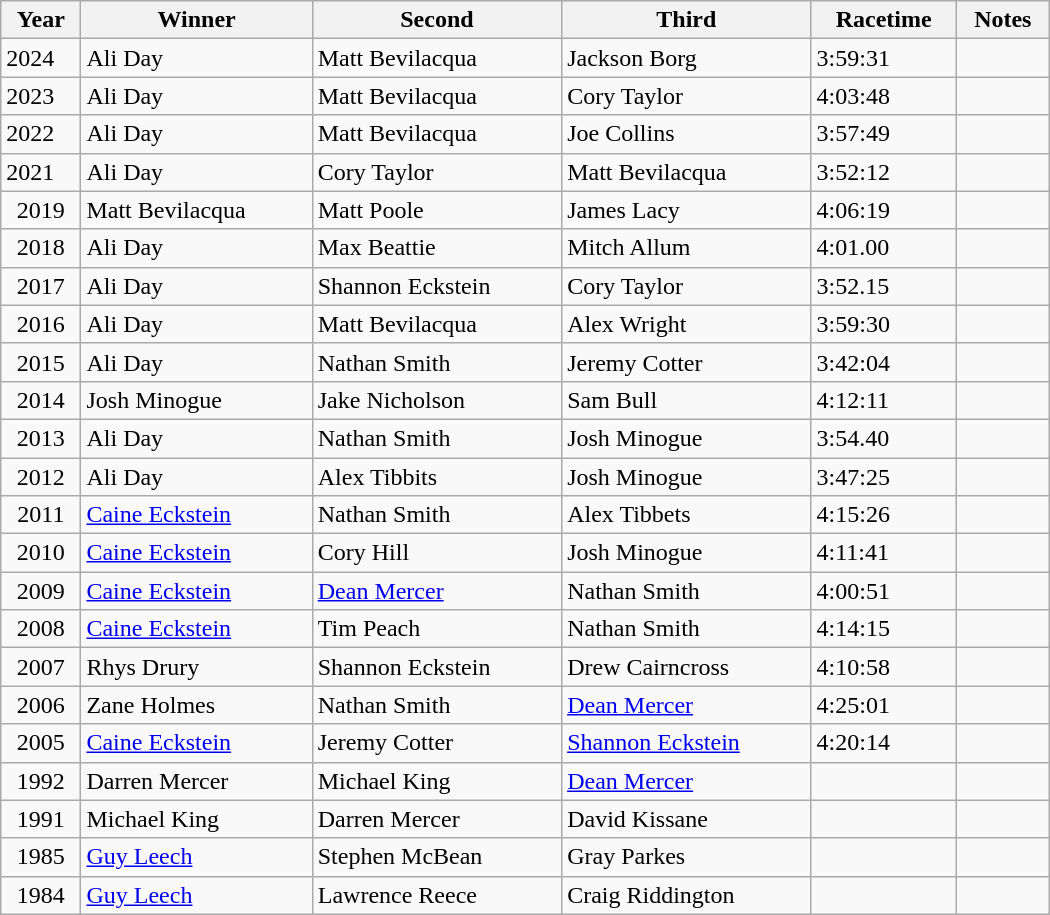<table class="wikitable" width=700px>
<tr>
<th>Year</th>
<th>Winner</th>
<th>Second</th>
<th>Third</th>
<th>Racetime</th>
<th>Notes</th>
</tr>
<tr>
<td>2024</td>
<td>Ali Day</td>
<td>Matt Bevilacqua</td>
<td>Jackson Borg</td>
<td>3:59:31</td>
<td></td>
</tr>
<tr>
<td>2023</td>
<td>Ali Day</td>
<td>Matt Bevilacqua</td>
<td>Cory Taylor</td>
<td>4:03:48</td>
<td></td>
</tr>
<tr>
<td>2022</td>
<td>Ali Day</td>
<td>Matt Bevilacqua</td>
<td>Joe Collins</td>
<td>3:57:49</td>
<td></td>
</tr>
<tr>
<td>2021</td>
<td>Ali Day</td>
<td>Cory Taylor</td>
<td>Matt Bevilacqua</td>
<td>3:52:12</td>
<td></td>
</tr>
<tr>
<td style="text-align:center;">2019</td>
<td>Matt Bevilacqua</td>
<td>Matt Poole</td>
<td>James Lacy</td>
<td>4:06:19</td>
<td></td>
</tr>
<tr>
<td style="text-align:center;">2018</td>
<td>Ali Day </td>
<td>Max Beattie </td>
<td>Mitch Allum </td>
<td>4:01.00</td>
<td></td>
</tr>
<tr>
<td style="text-align:center;">2017</td>
<td>Ali Day </td>
<td>Shannon Eckstein </td>
<td>Cory Taylor </td>
<td>3:52.15</td>
<td></td>
</tr>
<tr>
<td style="text-align:center;">2016</td>
<td>Ali Day </td>
<td>Matt Bevilacqua </td>
<td>Alex Wright </td>
<td>3:59:30</td>
<td></td>
</tr>
<tr>
<td style="text-align:center;">2015</td>
<td>Ali Day </td>
<td>Nathan Smith </td>
<td>Jeremy Cotter </td>
<td>3:42:04</td>
<td></td>
</tr>
<tr>
<td style="text-align:center;">2014</td>
<td>Josh Minogue </td>
<td>Jake Nicholson </td>
<td>Sam Bull </td>
<td>4:12:11</td>
<td></td>
</tr>
<tr>
<td style="text-align:center;">2013</td>
<td>Ali Day </td>
<td>Nathan Smith </td>
<td>Josh Minogue </td>
<td>3:54.40</td>
<td></td>
</tr>
<tr>
<td style="text-align:center;">2012</td>
<td>Ali Day </td>
<td>Alex Tibbits </td>
<td>Josh Minogue </td>
<td>3:47:25</td>
<td></td>
</tr>
<tr>
<td style="text-align:center;">2011</td>
<td><a href='#'>Caine Eckstein</a> </td>
<td>Nathan Smith </td>
<td>Alex Tibbets  </td>
<td>4:15:26</td>
<td></td>
</tr>
<tr>
<td style="text-align:center;">2010</td>
<td><a href='#'>Caine Eckstein</a> </td>
<td>Cory Hill </td>
<td>Josh Minogue  </td>
<td>4:11:41</td>
<td></td>
</tr>
<tr>
<td style="text-align:center;">2009</td>
<td><a href='#'>Caine Eckstein</a> </td>
<td><a href='#'>Dean Mercer</a> </td>
<td>Nathan Smith  </td>
<td>4:00:51</td>
<td></td>
</tr>
<tr>
<td style="text-align:center;">2008</td>
<td><a href='#'>Caine Eckstein</a> </td>
<td>Tim Peach </td>
<td>Nathan Smith  </td>
<td>4:14:15</td>
<td></td>
</tr>
<tr>
<td style="text-align:center;">2007</td>
<td>Rhys Drury </td>
<td>Shannon Eckstein </td>
<td>Drew Cairncross </td>
<td>4:10:58</td>
<td></td>
</tr>
<tr>
<td style="text-align:center;">2006</td>
<td>Zane Holmes </td>
<td>Nathan Smith </td>
<td><a href='#'>Dean Mercer</a> </td>
<td>4:25:01</td>
<td></td>
</tr>
<tr>
<td style="text-align:center;">2005</td>
<td><a href='#'>Caine Eckstein</a> </td>
<td>Jeremy Cotter </td>
<td><a href='#'>Shannon Eckstein</a> </td>
<td>4:20:14</td>
<td></td>
</tr>
<tr>
<td style="text-align:center;">1992</td>
<td>Darren Mercer </td>
<td>Michael King </td>
<td><a href='#'>Dean Mercer</a> </td>
<td></td>
<td></td>
</tr>
<tr>
<td style="text-align:center;">1991</td>
<td>Michael King </td>
<td>Darren Mercer </td>
<td>David Kissane </td>
<td></td>
<td></td>
</tr>
<tr>
<td style="text-align:center;">1985</td>
<td><a href='#'>Guy Leech</a> </td>
<td>Stephen McBean </td>
<td>Gray Parkes </td>
<td></td>
<td></td>
</tr>
<tr>
<td style="text-align:center;">1984</td>
<td><a href='#'>Guy Leech</a> </td>
<td>Lawrence Reece </td>
<td>Craig Riddington </td>
<td></td>
<td></td>
</tr>
</table>
